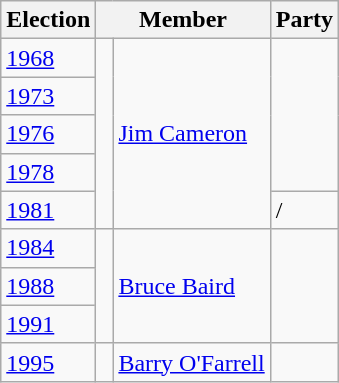<table class="wikitable">
<tr>
<th>Election</th>
<th colspan="2">Member</th>
<th>Party</th>
</tr>
<tr>
<td><a href='#'>1968</a></td>
<td rowspan="5" > </td>
<td rowspan="5"><a href='#'>Jim Cameron</a></td>
<td rowspan="4"></td>
</tr>
<tr>
<td><a href='#'>1973</a></td>
</tr>
<tr>
<td><a href='#'>1976</a></td>
</tr>
<tr>
<td><a href='#'>1978</a></td>
</tr>
<tr>
<td><a href='#'>1981</a></td>
<td> / </td>
</tr>
<tr>
<td><a href='#'>1984</a></td>
<td rowspan="3" > </td>
<td rowspan="3"><a href='#'>Bruce Baird</a></td>
<td rowspan="3"></td>
</tr>
<tr>
<td><a href='#'>1988</a></td>
</tr>
<tr>
<td><a href='#'>1991</a></td>
</tr>
<tr>
<td><a href='#'>1995</a></td>
<td> </td>
<td><a href='#'>Barry O'Farrell</a></td>
<td></td>
</tr>
</table>
